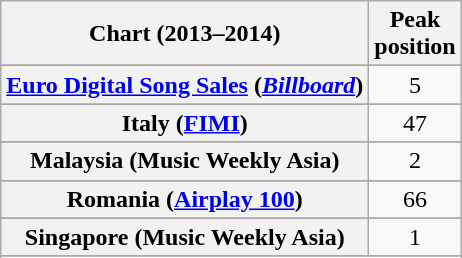<table class="wikitable sortable plainrowheaders" style="text-align:center;">
<tr>
<th scope="col">Chart (2013–2014)</th>
<th scope="col">Peak<br>position</th>
</tr>
<tr>
</tr>
<tr>
</tr>
<tr>
</tr>
<tr>
</tr>
<tr>
</tr>
<tr>
</tr>
<tr>
</tr>
<tr>
</tr>
<tr>
</tr>
<tr>
</tr>
<tr>
</tr>
<tr>
</tr>
<tr>
<th scope="row"><a href='#'>Euro Digital Song Sales</a> (<em><a href='#'>Billboard</a></em>)</th>
<td>5</td>
</tr>
<tr>
</tr>
<tr>
</tr>
<tr>
</tr>
<tr>
</tr>
<tr>
</tr>
<tr>
</tr>
<tr>
<th scope="row">Italy (<a href='#'>FIMI</a>)</th>
<td>47</td>
</tr>
<tr>
</tr>
<tr>
<th scope="row">Malaysia (Music Weekly Asia)</th>
<td align=center>2</td>
</tr>
<tr>
</tr>
<tr>
</tr>
<tr>
</tr>
<tr>
</tr>
<tr>
</tr>
<tr>
<th scope="row">Romania (<a href='#'>Airplay 100</a>)</th>
<td align=center>66</td>
</tr>
<tr>
</tr>
<tr>
<th scope="row">Singapore (Music Weekly Asia)</th>
<td align=center>1</td>
</tr>
<tr>
</tr>
<tr>
</tr>
<tr>
</tr>
<tr>
</tr>
<tr>
</tr>
<tr>
</tr>
<tr>
</tr>
<tr>
</tr>
<tr>
</tr>
<tr>
</tr>
<tr>
</tr>
<tr>
</tr>
<tr>
</tr>
</table>
